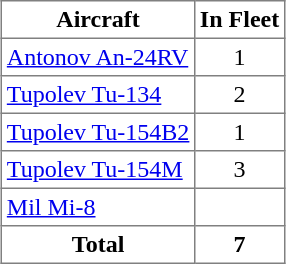<table class="toccolours" border="1" cellpadding="3" style="border-collapse:collapse; margin:1em auto;">
<tr bgcolor>
<th>Aircraft</th>
<th>In Fleet</th>
</tr>
<tr>
<td><a href='#'>Antonov An-24RV</a></td>
<td align="center">1</td>
</tr>
<tr>
<td><a href='#'>Tupolev Tu-134</a></td>
<td align="center">2</td>
</tr>
<tr>
<td><a href='#'>Tupolev Tu-154B2</a></td>
<td align="center">1</td>
</tr>
<tr>
<td><a href='#'>Tupolev Tu-154M</a></td>
<td align="center">3</td>
</tr>
<tr>
<td><a href='#'>Mil Mi-8</a></td>
<td align="center"></td>
</tr>
<tr>
<th>Total</th>
<th>7</th>
</tr>
</table>
